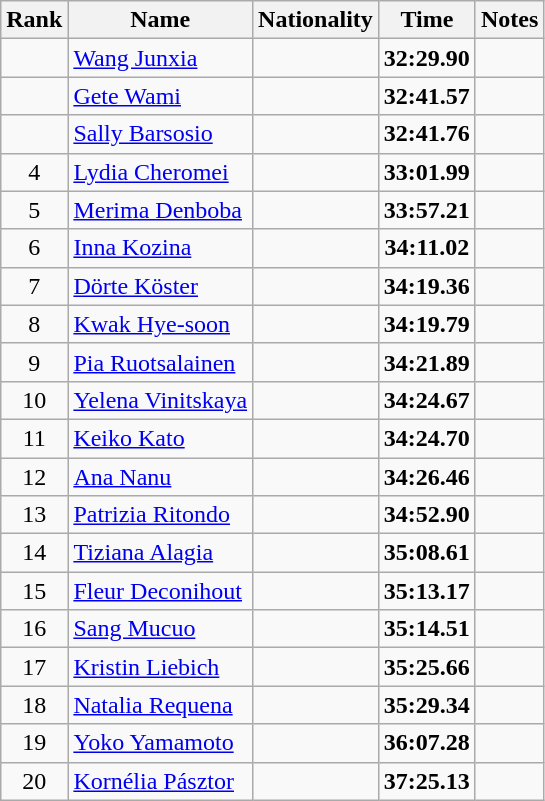<table class="wikitable sortable" style="text-align:center">
<tr>
<th>Rank</th>
<th>Name</th>
<th>Nationality</th>
<th>Time</th>
<th>Notes</th>
</tr>
<tr>
<td></td>
<td align=left><a href='#'>Wang Junxia</a></td>
<td align=left></td>
<td><strong>32:29.90</strong></td>
<td></td>
</tr>
<tr>
<td></td>
<td align=left><a href='#'>Gete Wami</a></td>
<td align=left></td>
<td><strong>32:41.57</strong></td>
<td></td>
</tr>
<tr>
<td></td>
<td align=left><a href='#'>Sally Barsosio</a></td>
<td align=left></td>
<td><strong>32:41.76</strong></td>
<td></td>
</tr>
<tr>
<td>4</td>
<td align=left><a href='#'>Lydia Cheromei</a></td>
<td align=left></td>
<td><strong>33:01.99</strong></td>
<td></td>
</tr>
<tr>
<td>5</td>
<td align=left><a href='#'>Merima Denboba</a></td>
<td align=left></td>
<td><strong>33:57.21</strong></td>
<td></td>
</tr>
<tr>
<td>6</td>
<td align=left><a href='#'>Inna Kozina</a></td>
<td align=left></td>
<td><strong>34:11.02</strong></td>
<td></td>
</tr>
<tr>
<td>7</td>
<td align=left><a href='#'>Dörte Köster</a></td>
<td align=left></td>
<td><strong>34:19.36</strong></td>
<td></td>
</tr>
<tr>
<td>8</td>
<td align=left><a href='#'>Kwak Hye-soon</a></td>
<td align=left></td>
<td><strong>34:19.79</strong></td>
<td></td>
</tr>
<tr>
<td>9</td>
<td align=left><a href='#'>Pia Ruotsalainen</a></td>
<td align=left></td>
<td><strong>34:21.89</strong></td>
<td></td>
</tr>
<tr>
<td>10</td>
<td align=left><a href='#'>Yelena Vinitskaya</a></td>
<td align=left></td>
<td><strong>34:24.67</strong></td>
<td></td>
</tr>
<tr>
<td>11</td>
<td align=left><a href='#'>Keiko Kato</a></td>
<td align=left></td>
<td><strong>34:24.70</strong></td>
<td></td>
</tr>
<tr>
<td>12</td>
<td align=left><a href='#'>Ana Nanu</a></td>
<td align=left></td>
<td><strong>34:26.46</strong></td>
<td></td>
</tr>
<tr>
<td>13</td>
<td align=left><a href='#'>Patrizia Ritondo</a></td>
<td align=left></td>
<td><strong>34:52.90</strong></td>
<td></td>
</tr>
<tr>
<td>14</td>
<td align=left><a href='#'>Tiziana Alagia</a></td>
<td align=left></td>
<td><strong>35:08.61</strong></td>
<td></td>
</tr>
<tr>
<td>15</td>
<td align=left><a href='#'>Fleur Deconihout</a></td>
<td align=left></td>
<td><strong>35:13.17</strong></td>
<td></td>
</tr>
<tr>
<td>16</td>
<td align=left><a href='#'>Sang Mucuo</a></td>
<td align=left></td>
<td><strong>35:14.51</strong></td>
<td></td>
</tr>
<tr>
<td>17</td>
<td align=left><a href='#'>Kristin Liebich</a></td>
<td align=left></td>
<td><strong>35:25.66</strong></td>
<td></td>
</tr>
<tr>
<td>18</td>
<td align=left><a href='#'>Natalia Requena</a></td>
<td align=left></td>
<td><strong>35:29.34</strong></td>
<td></td>
</tr>
<tr>
<td>19</td>
<td align=left><a href='#'>Yoko Yamamoto</a></td>
<td align=left></td>
<td><strong>36:07.28</strong></td>
<td></td>
</tr>
<tr>
<td>20</td>
<td align=left><a href='#'>Kornélia Pásztor</a></td>
<td align=left></td>
<td><strong>37:25.13</strong></td>
<td></td>
</tr>
</table>
